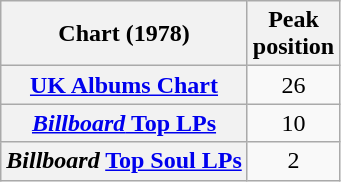<table class="wikitable sortable plainrowheaders">
<tr>
<th scope="col">Chart (1978)</th>
<th scope="col">Peak<br> position</th>
</tr>
<tr>
<th scope="row"><a href='#'>UK Albums Chart</a></th>
<td align="center">26</td>
</tr>
<tr>
<th scope="row"><a href='#'><em>Billboard</em> Top LPs</a></th>
<td align="center">10</td>
</tr>
<tr>
<th scope="row"><em>Billboard</em> <a href='#'>Top Soul LPs</a></th>
<td align="center">2</td>
</tr>
</table>
